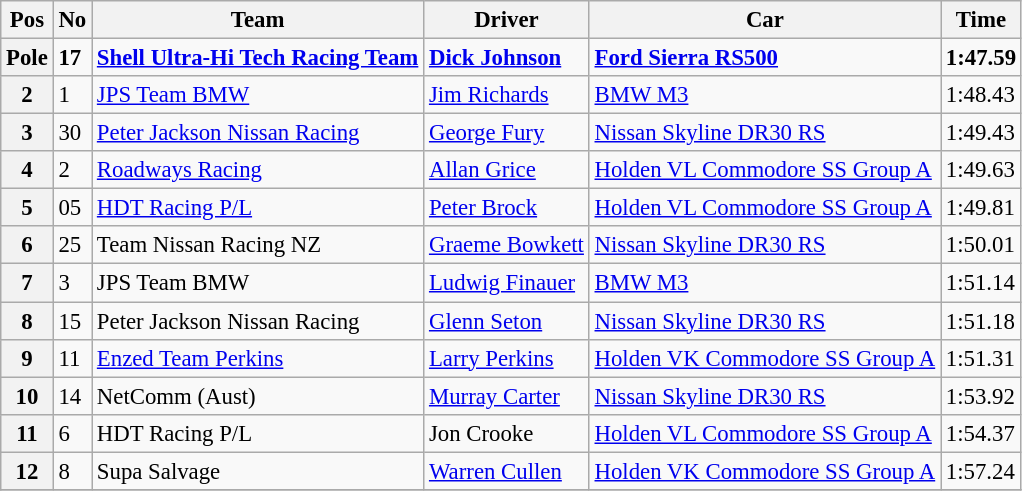<table class="wikitable" style="font-size: 95%;">
<tr>
<th>Pos</th>
<th>No</th>
<th>Team</th>
<th>Driver</th>
<th>Car</th>
<th>Time</th>
</tr>
<tr style="font-weight:bold">
<th>Pole</th>
<td>17</td>
<td><a href='#'>Shell Ultra-Hi Tech Racing Team</a></td>
<td> <a href='#'>Dick Johnson</a></td>
<td><a href='#'>Ford Sierra RS500</a></td>
<td>1:47.59</td>
</tr>
<tr>
<th>2</th>
<td>1</td>
<td><a href='#'>JPS Team BMW</a></td>
<td> <a href='#'>Jim Richards</a></td>
<td><a href='#'>BMW M3</a></td>
<td>1:48.43</td>
</tr>
<tr>
<th>3</th>
<td>30</td>
<td><a href='#'>Peter Jackson Nissan Racing</a></td>
<td> <a href='#'>George Fury</a></td>
<td><a href='#'>Nissan Skyline DR30 RS</a></td>
<td>1:49.43</td>
</tr>
<tr>
<th>4</th>
<td>2</td>
<td><a href='#'>Roadways Racing</a></td>
<td> <a href='#'>Allan Grice</a></td>
<td><a href='#'>Holden VL Commodore SS Group A</a></td>
<td>1:49.63</td>
</tr>
<tr>
<th>5</th>
<td>05</td>
<td><a href='#'>HDT Racing P/L</a></td>
<td> <a href='#'>Peter Brock</a></td>
<td><a href='#'>Holden VL Commodore SS Group A</a></td>
<td>1:49.81</td>
</tr>
<tr>
<th>6</th>
<td>25</td>
<td>Team Nissan Racing NZ</td>
<td> <a href='#'>Graeme Bowkett</a></td>
<td><a href='#'>Nissan Skyline DR30 RS</a></td>
<td>1:50.01</td>
</tr>
<tr>
<th>7</th>
<td>3</td>
<td>JPS Team BMW</td>
<td> <a href='#'>Ludwig Finauer</a></td>
<td><a href='#'>BMW M3</a></td>
<td>1:51.14</td>
</tr>
<tr>
<th>8</th>
<td>15</td>
<td>Peter Jackson Nissan Racing</td>
<td> <a href='#'>Glenn Seton</a></td>
<td><a href='#'>Nissan Skyline DR30 RS</a></td>
<td>1:51.18</td>
</tr>
<tr>
<th>9</th>
<td>11</td>
<td><a href='#'>Enzed Team Perkins</a></td>
<td> <a href='#'>Larry Perkins</a></td>
<td><a href='#'>Holden VK Commodore SS Group A</a></td>
<td>1:51.31</td>
</tr>
<tr>
<th>10</th>
<td>14</td>
<td>NetComm (Aust)</td>
<td> <a href='#'>Murray Carter</a></td>
<td><a href='#'>Nissan Skyline DR30 RS</a></td>
<td>1:53.92</td>
</tr>
<tr>
<th>11</th>
<td>6</td>
<td>HDT Racing P/L</td>
<td> Jon Crooke</td>
<td><a href='#'>Holden VL Commodore SS Group A</a></td>
<td>1:54.37</td>
</tr>
<tr>
<th>12</th>
<td>8</td>
<td>Supa Salvage</td>
<td> <a href='#'>Warren Cullen</a></td>
<td><a href='#'>Holden VK Commodore SS Group A</a></td>
<td>1:57.24</td>
</tr>
<tr>
</tr>
</table>
